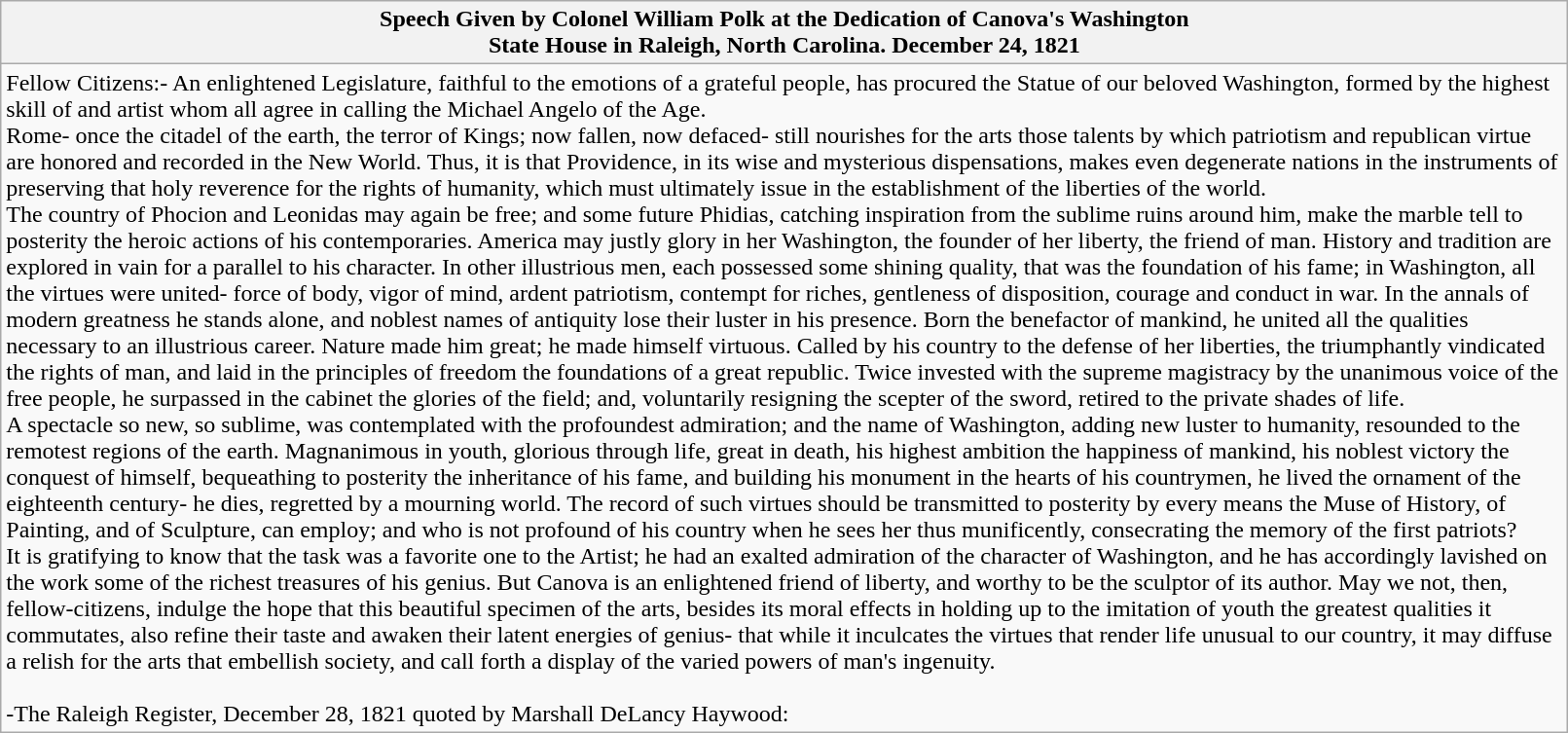<table class="wikitable collapsible collapsed" style="width: 85%" border="1">
<tr>
<th scope="col">Speech Given by Colonel William Polk at the Dedication of Canova's Washington<br>State House in Raleigh, North Carolina. December 24, 1821</th>
</tr>
<tr>
<td>Fellow Citizens:- An enlightened Legislature, faithful to the emotions of a grateful people, has procured the Statue of our beloved Washington, formed by the highest skill of and artist whom all agree in calling the Michael Angelo of the Age.<br>Rome- once the citadel of the earth, the terror of Kings; now fallen, now defaced- still nourishes for the arts those talents by which patriotism and republican virtue are honored and recorded in the New World. Thus, it is that Providence, in its wise and mysterious dispensations, makes even degenerate nations in the instruments of preserving that holy reverence for the rights of humanity, which must ultimately issue in the establishment of the liberties of the world.<br>The country of Phocion and Leonidas may again be free; and some future Phidias, catching inspiration from the sublime ruins around him, make the marble tell to posterity the heroic actions of his contemporaries.
America may justly glory in her Washington, the founder of her liberty, the friend of man. History and tradition are explored in vain for a parallel to his character. In other illustrious men, each possessed some shining quality, that was the foundation of his fame; in Washington, all the virtues were united- force of body, vigor of mind, ardent patriotism, contempt for riches, gentleness of disposition, courage and conduct in war. In the annals of modern greatness he stands alone, and noblest names of antiquity lose their luster in his presence. Born the benefactor of mankind, he united all the qualities necessary to an illustrious career.  Nature made him great; he made himself virtuous.  Called by his country to the defense of her liberties, the triumphantly vindicated the rights of man, and laid in the principles of freedom the foundations of a great republic. Twice invested with the supreme magistracy by the unanimous voice of the free people, he surpassed in the cabinet the glories of the field; and, voluntarily resigning the scepter of the sword, retired to the private shades of life.<br>A spectacle so new, so sublime, was contemplated with the profoundest admiration; and the name of Washington, adding new luster to humanity, resounded to the remotest regions of the earth.  Magnanimous in youth, glorious through life, great in death, his highest ambition the happiness of mankind, his noblest victory the conquest of himself, bequeathing to posterity the inheritance of his fame, and building his monument in the hearts of his countrymen, he lived the ornament of the eighteenth century- he dies, regretted by a mourning world.
The record of such virtues should be transmitted to posterity by every means the Muse of History, of Painting, and of Sculpture, can employ; and who is not profound of his country when he sees her thus munificently, consecrating the memory of the first patriots?<br>It is gratifying to know that the task was a favorite one to the Artist; he had an exalted admiration of the character of Washington, and he has accordingly lavished on the work some of the richest treasures of his genius. But Canova is an enlightened friend of liberty, and worthy to be the sculptor of its author. May we not, then, fellow-citizens, indulge the hope that this beautiful specimen of the arts, besides its moral effects in holding up to the imitation of youth the greatest qualities it commutates, also refine their taste and awaken their latent energies of genius- that while it inculcates the virtues that render life unusual to our country, it may diffuse a relish for the arts that embellish society, and call forth a display of the varied powers of man's ingenuity.
<br>
<br>-The Raleigh Register, December 28, 1821 quoted by Marshall DeLancy Haywood:</td>
</tr>
</table>
